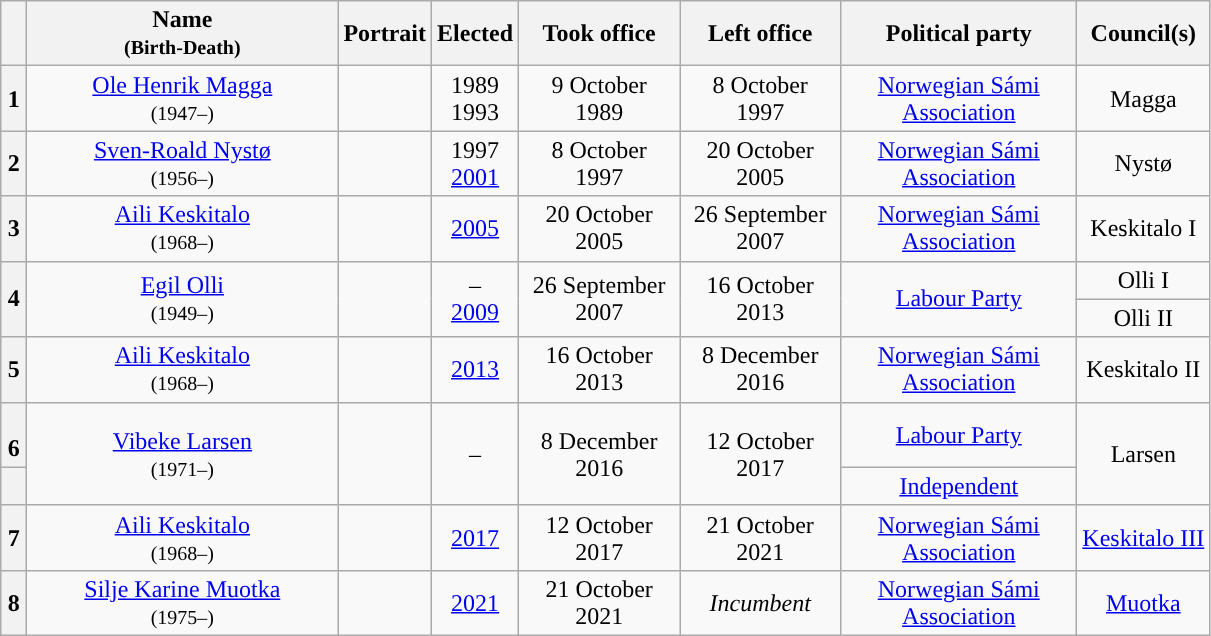<table class="wikitable" style="text-align:center">
<tr>
<th width=10></th>
<th width=200>Name<br><small>(Birth-Death)</small></th>
<th>Portrait</th>
<th>Elected</th>
<th width=100>Took office</th>
<th width=100>Left office</th>
<th width=150>Political party</th>
<th>Council(s)</th>
</tr>
<tr>
<th style="background:">1</th>
<td><a href='#'>Ole Henrik Magga</a><br><small>(1947–)</small></td>
<td></td>
<td>1989<br>1993</td>
<td>9 October<br>1989</td>
<td>8 October<br>1997</td>
<td><a href='#'>Norwegian Sámi Association</a></td>
<td>Magga</td>
</tr>
<tr>
<th style="background:">2</th>
<td><a href='#'>Sven-Roald Nystø</a><br><small>(1956–)</small></td>
<td></td>
<td>1997<br><a href='#'>2001</a></td>
<td>8 October<br>1997</td>
<td>20 October 2005</td>
<td><a href='#'>Norwegian Sámi Association</a></td>
<td>Nystø</td>
</tr>
<tr>
<th style="background:">3</th>
<td><a href='#'>Aili Keskitalo</a><br><small>(1968–)</small></td>
<td></td>
<td><a href='#'>2005</a></td>
<td>20 October 2005</td>
<td>26 September 2007</td>
<td><a href='#'>Norwegian Sámi Association</a></td>
<td>Keskitalo I<br></td>
</tr>
<tr>
<th rowspan=2; style="background:">4</th>
<td rowspan=2><a href='#'>Egil Olli</a><br><small>(1949–)</small></td>
<td rowspan=2></td>
<td rowspan=2>–<br><a href='#'>2009</a></td>
<td rowspan=2>26 September 2007</td>
<td rowspan=2>16 October 2013</td>
<td rowspan=2><a href='#'>Labour Party</a></td>
<td>Olli I<br></td>
</tr>
<tr>
<td>Olli II<br></td>
</tr>
<tr>
<th style="background:">5</th>
<td><a href='#'>Aili Keskitalo</a><br><small>(1968–)</small></td>
<td></td>
<td><a href='#'>2013</a></td>
<td>16 October 2013</td>
<td>8 December 2016</td>
<td><a href='#'>Norwegian Sámi Association</a></td>
<td>Keskitalo II<br></td>
</tr>
<tr>
<th style="background:"><br>6</th>
<td rowspan=2><a href='#'>Vibeke Larsen</a><br><small>(1971–)</small></td>
<td rowspan=2></td>
<td rowspan=2>–</td>
<td rowspan=2>8 December 2016</td>
<td rowspan=2>12 October 2017</td>
<td><a href='#'>Labour Party</a></td>
<td rowspan=2>Larsen<br></td>
</tr>
<tr>
<th style="background:"></th>
<td><a href='#'>Independent</a></td>
</tr>
<tr>
<th style="background:">7</th>
<td><a href='#'>Aili Keskitalo</a><br><small>(1968–)</small></td>
<td></td>
<td><a href='#'>2017</a></td>
<td>12 October 2017</td>
<td>21 October 2021</td>
<td><a href='#'>Norwegian Sámi Association</a></td>
<td><a href='#'>Keskitalo III</a><br></td>
</tr>
<tr>
<th style="background:">8</th>
<td><a href='#'>Silje Karine Muotka</a><br><small>(1975–)</small></td>
<td></td>
<td><a href='#'>2021</a></td>
<td>21 October 2021</td>
<td><em>Incumbent</em></td>
<td><a href='#'>Norwegian Sámi Association</a></td>
<td><a href='#'>Muotka</a><br></td>
</tr>
</table>
